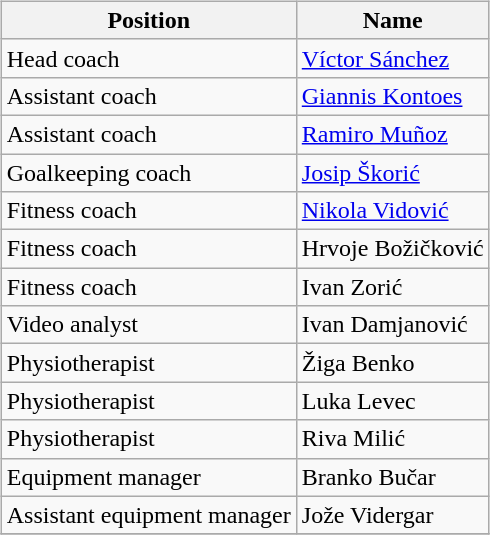<table>
<tr>
<td valign="top"><br><table class="wikitable">
<tr>
<th>Position</th>
<th>Name</th>
</tr>
<tr>
<td>Head coach</td>
<td><a href='#'>Víctor Sánchez</a></td>
</tr>
<tr>
<td>Assistant coach</td>
<td><a href='#'>Giannis Kontoes</a></td>
</tr>
<tr>
<td>Assistant coach</td>
<td><a href='#'>Ramiro Muñoz</a></td>
</tr>
<tr>
<td>Goalkeeping coach</td>
<td><a href='#'>Josip Škorić</a></td>
</tr>
<tr>
<td>Fitness coach</td>
<td><a href='#'>Nikola Vidović</a></td>
</tr>
<tr>
<td>Fitness coach</td>
<td>Hrvoje Božičković</td>
</tr>
<tr>
<td>Fitness coach</td>
<td>Ivan Zorić</td>
</tr>
<tr>
<td>Video analyst</td>
<td>Ivan Damjanović</td>
</tr>
<tr>
<td>Physiotherapist</td>
<td>Žiga Benko</td>
</tr>
<tr>
<td>Physiotherapist</td>
<td>Luka Levec</td>
</tr>
<tr>
<td>Physiotherapist</td>
<td>Riva Milić</td>
</tr>
<tr>
<td>Equipment manager</td>
<td>Branko Bučar</td>
</tr>
<tr>
<td>Assistant equipment manager</td>
<td>Jože Vidergar</td>
</tr>
<tr>
</tr>
</table>
</td>
</tr>
</table>
